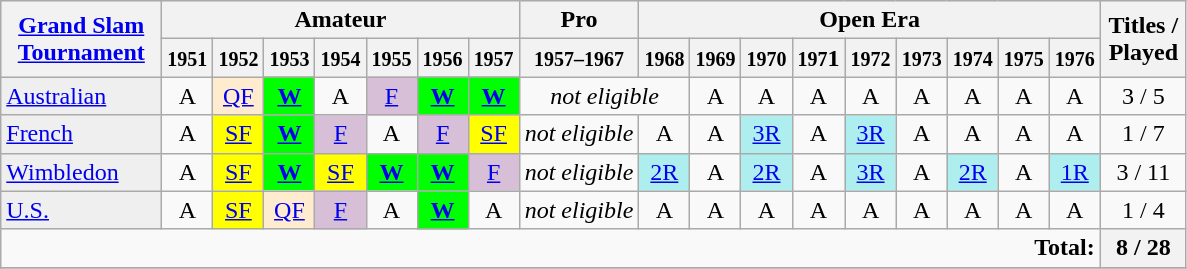<table class="wikitable" style="font-size:100%;">
<tr style="background:#efefef;">
<th rowspan="2" style="width:100px;"><a href='#'>Grand Slam Tournament</a></th>
<th colspan="7">Amateur</th>
<th colspan="1">Pro</th>
<th colspan="9">Open Era</th>
<th rowspan="2" style="width:50px;">Titles / Played</th>
</tr>
<tr>
<th><small>1951</small></th>
<th><small>1952</small></th>
<th><small>1953</small></th>
<th><small>1954</small></th>
<th><small>1955</small></th>
<th><small>1956</small></th>
<th><small>1957</small></th>
<th><small>1957–1967</small></th>
<th><small>1968</small></th>
<th><small>1969</small></th>
<th><small>1970</small></th>
<th><small>197</small>1</th>
<th><small>1972</small></th>
<th><small>1973</small></th>
<th><small>1974</small></th>
<th><small>1975</small></th>
<th><small>1976</small></th>
</tr>
<tr>
<td style="background:#EFEFEF;"><a href='#'>Australian</a></td>
<td style="text-align:center;">A</td>
<td style="text-align:center; background:#ffebcd;"><a href='#'>QF</a></td>
<td style="text-align:center; background:#0f0;"><strong><a href='#'>W</a></strong></td>
<td style="text-align:center;">A</td>
<td style="text-align:center; background:thistle;"><a href='#'>F</a></td>
<td style="text-align:center; background:#0f0;"><strong><a href='#'>W</a></strong></td>
<td style="text-align:center; background:#0f0;"><strong><a href='#'>W</a></strong></td>
<td colspan="2" style="text-align:center;"><em>not eligible</em></td>
<td style="text-align:center;">A</td>
<td style="text-align:center;">A</td>
<td style="text-align:center;">A</td>
<td style="text-align:center;">A</td>
<td style="text-align:center;">A</td>
<td style="text-align:center;">A</td>
<td style="text-align:center;">A</td>
<td style="text-align:center;">A</td>
<td style="text-align:center;">3 / 5</td>
</tr>
<tr>
<td style="background:#EFEFEF;"><a href='#'>French</a></td>
<td style="text-align:center;">A</td>
<td style="text-align:center; background:yellow;"><a href='#'>SF</a></td>
<td style="text-align:center; background:#0f0;"><strong><a href='#'>W</a></strong></td>
<td style="text-align:center; background:thistle;"><a href='#'>F</a></td>
<td style="text-align:center;">A</td>
<td style="text-align:center; background:thistle;"><a href='#'>F</a></td>
<td style="text-align:center; background:yellow;"><a href='#'>SF</a></td>
<td style="text-align:center;"><em>not eligible</em></td>
<td style="text-align:center;">A</td>
<td style="text-align:center;">A</td>
<td style="text-align:center; background:#afeeee;"><a href='#'>3R</a></td>
<td style="text-align:center;">A</td>
<td style="text-align:center; background:#afeeee;"><a href='#'>3R</a></td>
<td style="text-align:center;">A</td>
<td style="text-align:center;">A</td>
<td style="text-align:center;">A</td>
<td style="text-align:center;">A</td>
<td style="text-align:center;">1 / 7</td>
</tr>
<tr>
<td style="background:#EFEFEF;"><a href='#'>Wimbledon</a></td>
<td style="text-align:center;">A</td>
<td style="text-align:center; background:yellow;"><a href='#'>SF</a></td>
<td style="text-align:center; background:#0f0;"><strong><a href='#'>W</a></strong></td>
<td style="text-align:center; background:yellow;"><a href='#'>SF</a></td>
<td style="text-align:center; background:#0f0;"><strong><a href='#'>W</a></strong></td>
<td style="text-align:center; background:#0f0;"><strong><a href='#'>W</a></strong></td>
<td style="text-align:center; background:thistle;"><a href='#'>F</a></td>
<td style="text-align:center;"><em>not eligible</em></td>
<td style="text-align:center; background:#afeeee;"><a href='#'>2R</a></td>
<td style="text-align:center;">A</td>
<td style="text-align:center; background:#afeeee;"><a href='#'>2R</a></td>
<td style="text-align:center;">A</td>
<td style="text-align:center; background:#afeeee;"><a href='#'>3R</a></td>
<td style="text-align:center;">A</td>
<td style="text-align:center; background:#afeeee;"><a href='#'>2R</a></td>
<td style="text-align:center;">A</td>
<td style="text-align:center; background:#afeeee;"><a href='#'>1R</a></td>
<td style="text-align:center;">3 / 11</td>
</tr>
<tr>
<td style="background:#EFEFEF;"><a href='#'>U.S.</a></td>
<td style="text-align:center;">A</td>
<td style="text-align:center; background:yellow;"><a href='#'>SF</a></td>
<td style="text-align:center; background:#ffebcd;"><a href='#'>QF</a></td>
<td style="text-align:center; background:thistle;"><a href='#'>F</a></td>
<td style="text-align:center;">A</td>
<td style="text-align:center; background:#0f0;"><strong><a href='#'>W</a></strong></td>
<td style="text-align:center;">A</td>
<td style="text-align:center;"><em>not eligible</em></td>
<td style="text-align:center;">A</td>
<td style="text-align:center;">A</td>
<td style="text-align:center;">A</td>
<td style="text-align:center;">A</td>
<td style="text-align:center;">A</td>
<td style="text-align:center;">A</td>
<td style="text-align:center;">A</td>
<td style="text-align:center;">A</td>
<td style="text-align:center;">A</td>
<td style="text-align:center;">1 / 4</td>
</tr>
<tr>
<td colspan="18" align="right"><strong>Total:</strong></td>
<th style="text-align:center;">8 / 28</th>
</tr>
<tr>
</tr>
</table>
